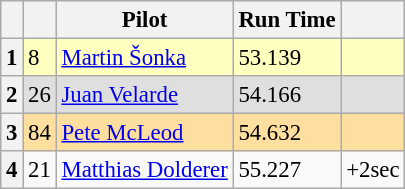<table class="wikitable" style="font-size: 95%;">
<tr>
<th></th>
<th></th>
<th>Pilot</th>
<th>Run Time</th>
<th></th>
</tr>
<tr>
<th>1</th>
<td style="background:#ffffbf;">8</td>
<td style="background:#ffffbf;"> <a href='#'>Martin Šonka</a></td>
<td style="background:#ffffbf;">53.139</td>
<td style="background:#ffffbf;"></td>
</tr>
<tr>
<th>2</th>
<td style="background:#dfdfdf;">26</td>
<td style="background:#dfdfdf;"> <a href='#'>Juan Velarde</a></td>
<td style="background:#dfdfdf;">54.166</td>
<td style="background:#dfdfdf;"></td>
</tr>
<tr>
<th>3</th>
<td style="background:#ffdf9f;">84</td>
<td style="background:#ffdf9f;"> <a href='#'>Pete McLeod</a></td>
<td style="background:#ffdf9f;">54.632</td>
<td style="background:#ffdf9f;"></td>
</tr>
<tr>
<th>4</th>
<td>21</td>
<td> <a href='#'>Matthias Dolderer</a></td>
<td>55.227</td>
<td>+2sec</td>
</tr>
</table>
